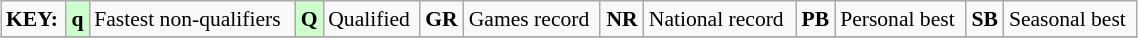<table class="wikitable" style="margin:0.5em auto; font-size:90%;position:relative;" width=60%>
<tr>
<td><strong>KEY:</strong></td>
<td bgcolor=ccffcc align=center><strong>q</strong></td>
<td>Fastest non-qualifiers</td>
<td bgcolor=ccffcc align=center><strong>Q</strong></td>
<td>Qualified</td>
<td align=center><strong>GR</strong></td>
<td>Games record</td>
<td align=center><strong>NR</strong></td>
<td>National record</td>
<td align=center><strong>PB</strong></td>
<td>Personal best</td>
<td align=center><strong>SB</strong></td>
<td>Seasonal best</td>
</tr>
<tr>
</tr>
</table>
